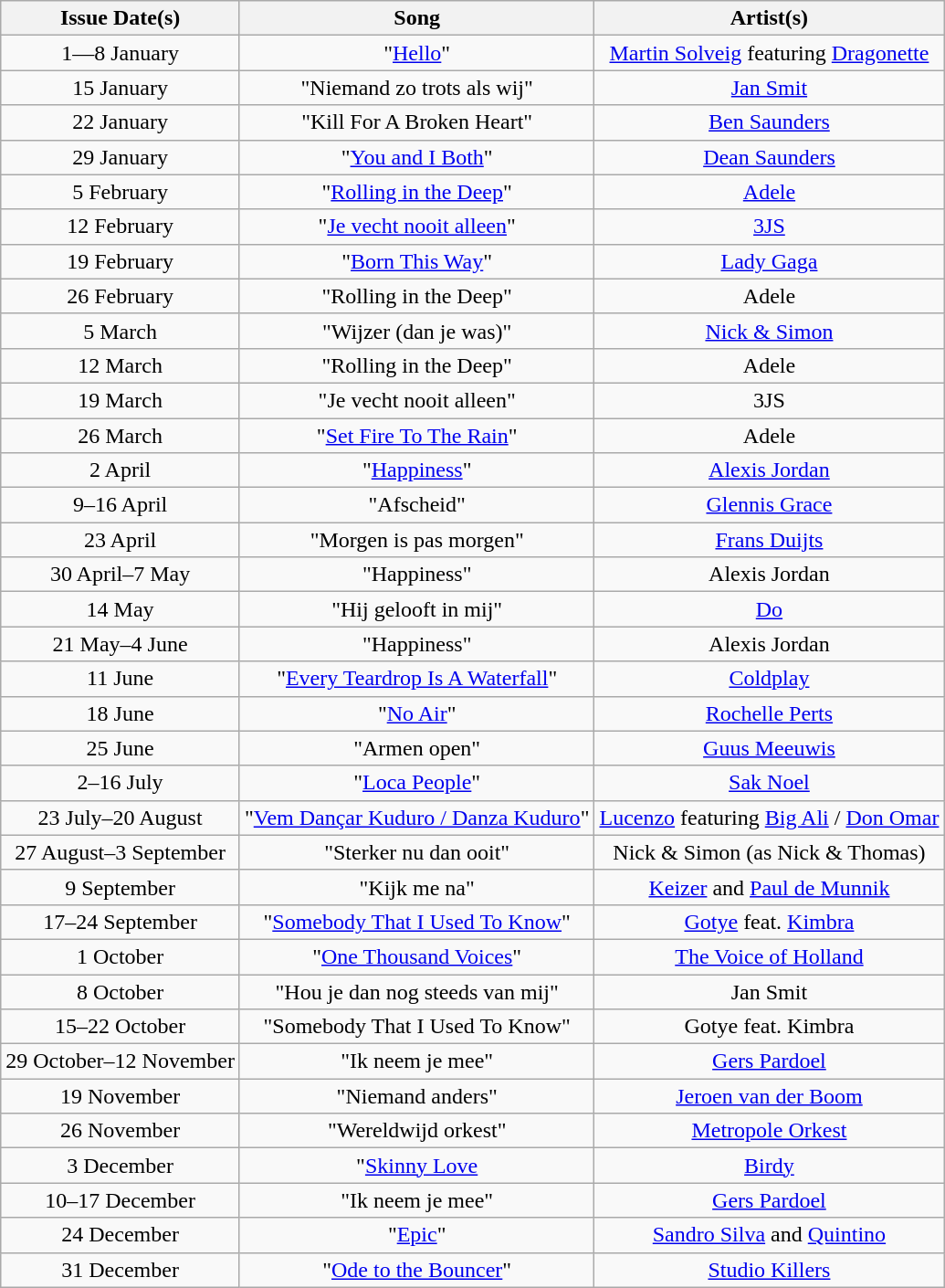<table class="wikitable">
<tr>
<th>Issue Date(s)</th>
<th>Song</th>
<th>Artist(s)</th>
</tr>
<tr>
<td style="text-align: center;">1—8 January</td>
<td style="text-align: center;">"<a href='#'>Hello</a>"</td>
<td style="text-align: center;"><a href='#'>Martin Solveig</a> featuring <a href='#'>Dragonette</a></td>
</tr>
<tr>
<td style="text-align: center;">15 January</td>
<td style="text-align: center;">"Niemand zo trots als wij"</td>
<td style="text-align: center;"><a href='#'>Jan Smit</a></td>
</tr>
<tr>
<td style="text-align: center;">22 January</td>
<td style="text-align: center;">"Kill For A Broken Heart"</td>
<td style="text-align: center;"><a href='#'>Ben Saunders</a></td>
</tr>
<tr>
<td style="text-align: center;">29 January</td>
<td style="text-align: center;">"<a href='#'>You and I Both</a>"</td>
<td style="text-align: center;"><a href='#'>Dean Saunders</a></td>
</tr>
<tr>
<td style="text-align: center;">5 February</td>
<td style="text-align: center;">"<a href='#'>Rolling in the Deep</a>"</td>
<td style="text-align: center;"><a href='#'>Adele</a></td>
</tr>
<tr>
<td style="text-align: center;">12 February</td>
<td style="text-align: center;">"<a href='#'>Je vecht nooit alleen</a>"</td>
<td style="text-align: center;"><a href='#'>3JS</a></td>
</tr>
<tr>
<td style="text-align: center;">19 February</td>
<td style="text-align: center;">"<a href='#'>Born This Way</a>"</td>
<td style="text-align: center;"><a href='#'>Lady Gaga</a></td>
</tr>
<tr>
<td style="text-align: center;">26 February</td>
<td style="text-align: center;">"Rolling in the Deep"</td>
<td style="text-align: center;">Adele</td>
</tr>
<tr>
<td style="text-align: center;">5 March</td>
<td style="text-align: center;">"Wijzer (dan je was)"</td>
<td style="text-align: center;"><a href='#'>Nick & Simon</a></td>
</tr>
<tr>
<td style="text-align: center;">12 March</td>
<td style="text-align: center;">"Rolling in the Deep"</td>
<td style="text-align: center;">Adele</td>
</tr>
<tr>
<td style="text-align: center;">19 March</td>
<td style="text-align: center;">"Je vecht nooit alleen"</td>
<td style="text-align: center;">3JS</td>
</tr>
<tr>
<td style="text-align: center;">26 March</td>
<td style="text-align: center;">"<a href='#'>Set Fire To The Rain</a>"</td>
<td style="text-align: center;">Adele</td>
</tr>
<tr>
<td style="text-align: center;">2 April</td>
<td style="text-align: center;">"<a href='#'>Happiness</a>"</td>
<td style="text-align: center;"><a href='#'>Alexis Jordan</a></td>
</tr>
<tr>
<td style="text-align: center;">9–16 April</td>
<td style="text-align: center;">"Afscheid"</td>
<td style="text-align: center;"><a href='#'>Glennis Grace</a></td>
</tr>
<tr>
<td style="text-align: center;">23 April</td>
<td style="text-align: center;">"Morgen is pas morgen"</td>
<td style="text-align: center;"><a href='#'>Frans Duijts</a></td>
</tr>
<tr>
<td style="text-align: center;">30 April–7 May</td>
<td style="text-align: center;">"Happiness"</td>
<td style="text-align: center;">Alexis Jordan</td>
</tr>
<tr>
<td style="text-align: center;">14 May</td>
<td style="text-align: center;">"Hij gelooft in mij"</td>
<td style="text-align: center;"><a href='#'>Do</a></td>
</tr>
<tr>
<td style="text-align: center;">21 May–4 June</td>
<td style="text-align: center;">"Happiness"</td>
<td style="text-align: center;">Alexis Jordan</td>
</tr>
<tr>
<td style="text-align: center;">11 June</td>
<td style="text-align: center;">"<a href='#'>Every Teardrop Is A Waterfall</a>"</td>
<td style="text-align: center;"><a href='#'>Coldplay</a></td>
</tr>
<tr>
<td style="text-align: center;">18 June</td>
<td style="text-align: center;">"<a href='#'>No Air</a>"</td>
<td style="text-align: center;"><a href='#'>Rochelle Perts</a></td>
</tr>
<tr>
<td style="text-align: center;">25 June</td>
<td style="text-align: center;">"Armen open"</td>
<td style="text-align: center;"><a href='#'>Guus Meeuwis</a></td>
</tr>
<tr>
<td style="text-align: center;">2–16 July</td>
<td style="text-align: center;">"<a href='#'>Loca People</a>"</td>
<td style="text-align: center;"><a href='#'>Sak Noel</a></td>
</tr>
<tr>
<td style="text-align: center;">23 July–20 August</td>
<td style="text-align: center;">"<a href='#'>Vem Dançar Kuduro / Danza Kuduro</a>"</td>
<td style="text-align: center;"><a href='#'>Lucenzo</a> featuring <a href='#'>Big Ali</a> / <a href='#'>Don Omar</a></td>
</tr>
<tr>
<td style="text-align: center;">27 August–3 September</td>
<td style="text-align: center;">"Sterker nu dan ooit"</td>
<td style="text-align: center;">Nick & Simon (as Nick & Thomas)</td>
</tr>
<tr>
<td style="text-align: center;">9 September</td>
<td style="text-align: center;">"Kijk me na"</td>
<td style="text-align: center;"><a href='#'>Keizer</a> and <a href='#'>Paul de Munnik</a></td>
</tr>
<tr>
<td style="text-align: center;">17–24 September</td>
<td style="text-align: center;">"<a href='#'>Somebody That I Used To Know</a>"</td>
<td style="text-align: center;"><a href='#'>Gotye</a> feat. <a href='#'>Kimbra</a></td>
</tr>
<tr>
<td style="text-align: center;">1 October</td>
<td style="text-align: center;">"<a href='#'>One Thousand Voices</a>"</td>
<td style="text-align: center;"><a href='#'>The Voice of Holland</a></td>
</tr>
<tr>
<td style="text-align: center;">8 October</td>
<td style="text-align: center;">"Hou je dan nog steeds van mij"</td>
<td style="text-align: center;">Jan Smit</td>
</tr>
<tr>
<td style="text-align: center;">15–22 October</td>
<td style="text-align: center;">"Somebody That I Used To Know"</td>
<td style="text-align: center;">Gotye feat. Kimbra</td>
</tr>
<tr>
<td style="text-align: center;">29 October–12 November</td>
<td style="text-align: center;">"Ik neem je mee"</td>
<td style="text-align: center;"><a href='#'>Gers Pardoel</a></td>
</tr>
<tr>
<td style="text-align: center;">19 November</td>
<td style="text-align: center;">"Niemand anders"</td>
<td style="text-align: center;"><a href='#'>Jeroen van der Boom</a></td>
</tr>
<tr>
<td style="text-align: center;">26 November</td>
<td style="text-align: center;">"Wereldwijd orkest"</td>
<td style="text-align: center;"><a href='#'>Metropole Orkest</a></td>
</tr>
<tr>
<td style="text-align: center;">3 December</td>
<td style="text-align: center;">"<a href='#'>Skinny Love</a></td>
<td style="text-align: center;"><a href='#'>Birdy</a></td>
</tr>
<tr>
<td style="text-align: center;">10–17 December</td>
<td style="text-align: center;">"Ik neem je mee"</td>
<td style="text-align: center;"><a href='#'>Gers Pardoel</a></td>
</tr>
<tr>
<td style="text-align: center;">24 December</td>
<td style="text-align: center;">"<a href='#'>Epic</a>"</td>
<td style="text-align: center;"><a href='#'>Sandro Silva</a> and <a href='#'>Quintino</a></td>
</tr>
<tr>
<td style="text-align: center;">31 December</td>
<td style="text-align: center;">"<a href='#'>Ode to the Bouncer</a>"</td>
<td style="text-align: center;"><a href='#'>Studio Killers</a></td>
</tr>
</table>
